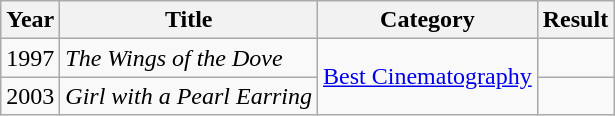<table class="wikitable">
<tr>
<th>Year</th>
<th>Title</th>
<th>Category</th>
<th>Result</th>
</tr>
<tr>
<td>1997</td>
<td><em>The Wings of the Dove</em></td>
<td rowspan=2><a href='#'>Best Cinematography</a></td>
<td></td>
</tr>
<tr>
<td>2003</td>
<td><em>Girl with a Pearl Earring</em></td>
<td></td>
</tr>
</table>
